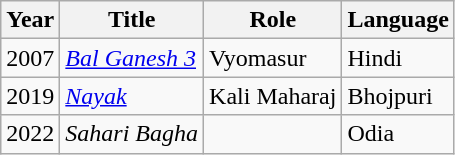<table class= "wikitable" sortable>
<tr>
<th>Year</th>
<th>Title</th>
<th>Role</th>
<th>Language</th>
</tr>
<tr>
<td>2007</td>
<td><em><a href='#'>Bal Ganesh 3</a></em></td>
<td>Vyomasur</td>
<td>Hindi</td>
</tr>
<tr>
<td>2019</td>
<td><em><a href='#'>Nayak</a></em></td>
<td>Kali Maharaj</td>
<td>Bhojpuri</td>
</tr>
<tr>
<td>2022</td>
<td><em>Sahari Bagha</em></td>
<td></td>
<td>Odia</td>
</tr>
</table>
